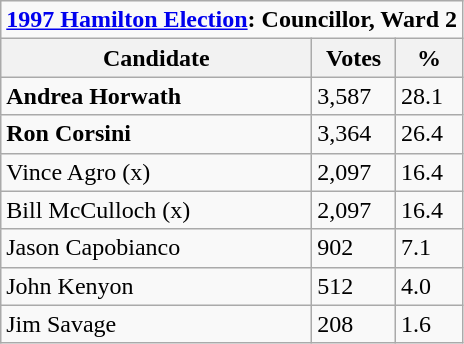<table class="wikitable">
<tr>
<td Colspan="3" align="center"><strong><a href='#'>1997 Hamilton Election</a>: Councillor, Ward 2</strong></td>
</tr>
<tr>
<th bgcolor="#DDDDFF" width="200px">Candidate</th>
<th bgcolor="#DDDDFF">Votes</th>
<th bgcolor="#DDDDFF">%</th>
</tr>
<tr>
<td><strong>Andrea Horwath</strong></td>
<td>3,587</td>
<td>28.1</td>
</tr>
<tr>
<td><strong>Ron Corsini</strong></td>
<td>3,364</td>
<td>26.4</td>
</tr>
<tr>
<td>Vince Agro (x)</td>
<td>2,097</td>
<td>16.4</td>
</tr>
<tr>
<td>Bill McCulloch (x)</td>
<td>2,097</td>
<td>16.4</td>
</tr>
<tr>
<td>Jason Capobianco</td>
<td>902</td>
<td>7.1</td>
</tr>
<tr>
<td>John Kenyon</td>
<td>512</td>
<td>4.0</td>
</tr>
<tr>
<td>Jim Savage</td>
<td>208</td>
<td>1.6</td>
</tr>
</table>
